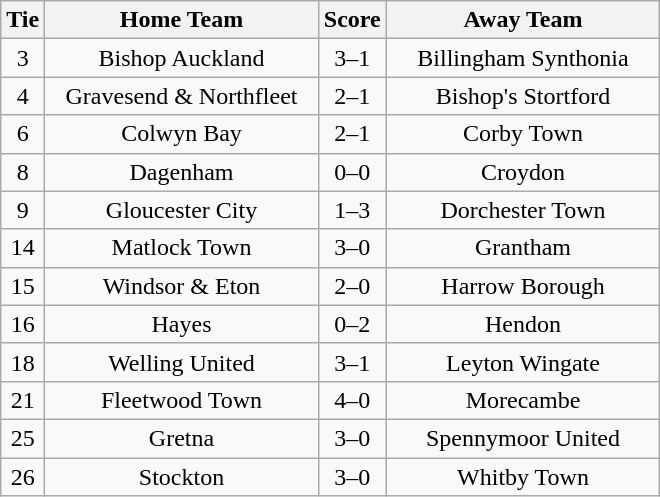<table class="wikitable" style="text-align:center;">
<tr>
<th width=20>Tie</th>
<th width=175>Home Team</th>
<th width=20>Score</th>
<th width=175>Away Team</th>
</tr>
<tr>
<td>3</td>
<td>Bishop Auckland</td>
<td>3–1</td>
<td>Billingham Synthonia</td>
</tr>
<tr>
<td>4</td>
<td>Gravesend & Northfleet</td>
<td>2–1</td>
<td>Bishop's Stortford</td>
</tr>
<tr>
<td>6</td>
<td>Colwyn Bay</td>
<td>2–1</td>
<td>Corby Town</td>
</tr>
<tr>
<td>8</td>
<td>Dagenham</td>
<td>0–0</td>
<td>Croydon</td>
</tr>
<tr>
<td>9</td>
<td>Gloucester City</td>
<td>1–3</td>
<td>Dorchester Town</td>
</tr>
<tr>
<td>14</td>
<td>Matlock Town</td>
<td>3–0</td>
<td>Grantham</td>
</tr>
<tr>
<td>15</td>
<td>Windsor & Eton</td>
<td>2–0</td>
<td>Harrow Borough</td>
</tr>
<tr>
<td>16</td>
<td>Hayes</td>
<td>0–2</td>
<td>Hendon</td>
</tr>
<tr>
<td>18</td>
<td>Welling United</td>
<td>3–1</td>
<td>Leyton Wingate</td>
</tr>
<tr>
<td>21</td>
<td>Fleetwood Town</td>
<td>4–0</td>
<td>Morecambe</td>
</tr>
<tr>
<td>25</td>
<td>Gretna</td>
<td>3–0</td>
<td>Spennymoor United</td>
</tr>
<tr>
<td>26</td>
<td>Stockton</td>
<td>3–0</td>
<td>Whitby Town</td>
</tr>
</table>
